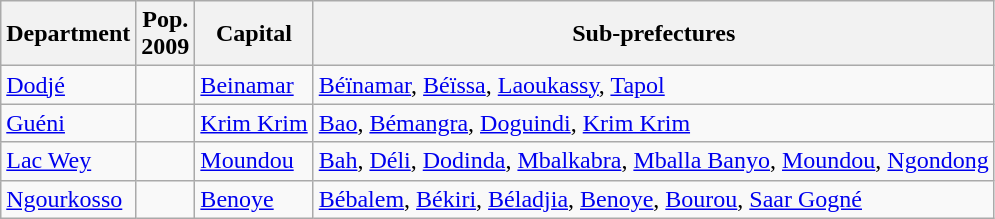<table class="wikitable">
<tr>
<th>Department</th>
<th>Pop.<br>2009</th>
<th>Capital</th>
<th>Sub-prefectures</th>
</tr>
<tr>
<td><a href='#'>Dodjé</a></td>
<td align="right"></td>
<td><a href='#'>Beinamar</a></td>
<td><a href='#'>Béïnamar</a>, <a href='#'>Béïssa</a>, <a href='#'>Laoukassy</a>, <a href='#'>Tapol</a></td>
</tr>
<tr>
<td><a href='#'>Guéni</a></td>
<td align="right"></td>
<td><a href='#'>Krim Krim</a></td>
<td><a href='#'>Bao</a>, <a href='#'>Bémangra</a>, <a href='#'>Doguindi</a>, <a href='#'>Krim Krim</a></td>
</tr>
<tr>
<td><a href='#'>Lac Wey</a></td>
<td align="right"></td>
<td><a href='#'>Moundou</a></td>
<td><a href='#'>Bah</a>, <a href='#'>Déli</a>, <a href='#'>Dodinda</a>, <a href='#'>Mbalkabra</a>, <a href='#'>Mballa Banyo</a>, <a href='#'>Moundou</a>, <a href='#'>Ngondong</a></td>
</tr>
<tr>
<td><a href='#'>Ngourkosso</a></td>
<td align="right"></td>
<td><a href='#'>Benoye</a></td>
<td><a href='#'>Bébalem</a>, <a href='#'>Békiri</a>, <a href='#'>Béladjia</a>, <a href='#'>Benoye</a>, <a href='#'>Bourou</a>, <a href='#'>Saar Gogné</a></td>
</tr>
</table>
